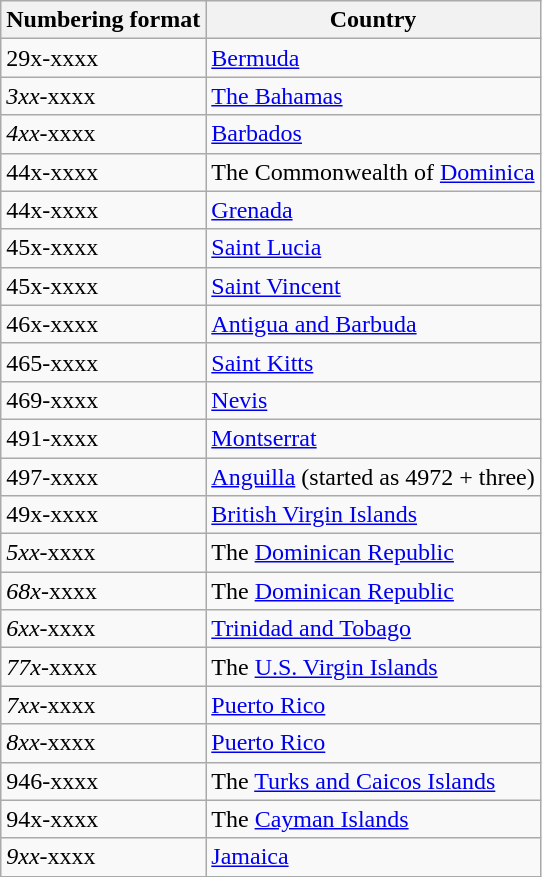<table class="wikitable sortable">
<tr>
<th>Numbering format</th>
<th>Country</th>
</tr>
<tr>
<td>29x-xxxx</td>
<td><a href='#'>Bermuda</a></td>
</tr>
<tr>
<td><em>3xx</em>-xxxx</td>
<td><a href='#'>The Bahamas</a></td>
</tr>
<tr>
<td><em>4xx</em>-xxxx</td>
<td><a href='#'>Barbados</a></td>
</tr>
<tr>
<td>44x-xxxx</td>
<td>The Commonwealth of <a href='#'>Dominica</a></td>
</tr>
<tr>
<td>44x-xxxx</td>
<td><a href='#'>Grenada</a></td>
</tr>
<tr>
<td>45x-xxxx</td>
<td><a href='#'>Saint Lucia</a></td>
</tr>
<tr>
<td>45x-xxxx</td>
<td><a href='#'>Saint Vincent</a></td>
</tr>
<tr>
<td>46x-xxxx</td>
<td><a href='#'>Antigua and Barbuda</a></td>
</tr>
<tr>
<td>465-xxxx</td>
<td><a href='#'>Saint Kitts</a></td>
</tr>
<tr>
<td>469-xxxx</td>
<td><a href='#'>Nevis</a></td>
</tr>
<tr>
<td>491-xxxx</td>
<td><a href='#'>Montserrat</a></td>
</tr>
<tr>
<td>497-xxxx</td>
<td><a href='#'>Anguilla</a> (started as 4972 + three)</td>
</tr>
<tr>
<td>49x-xxxx</td>
<td><a href='#'>British Virgin Islands</a></td>
</tr>
<tr>
<td><em>5xx</em>-xxxx</td>
<td>The <a href='#'>Dominican Republic</a></td>
</tr>
<tr>
<td><em>68x</em>-xxxx</td>
<td>The <a href='#'>Dominican Republic</a></td>
</tr>
<tr>
<td><em>6xx</em>-xxxx</td>
<td><a href='#'>Trinidad and Tobago</a></td>
</tr>
<tr>
<td><em>77x</em>-xxxx</td>
<td>The <a href='#'>U.S. Virgin Islands</a></td>
</tr>
<tr>
<td><em>7xx</em>-xxxx</td>
<td><a href='#'>Puerto Rico</a></td>
</tr>
<tr>
<td><em>8xx</em>-xxxx</td>
<td><a href='#'>Puerto Rico</a></td>
</tr>
<tr>
<td>946-xxxx</td>
<td>The <a href='#'>Turks and Caicos Islands</a></td>
</tr>
<tr>
<td>94x-xxxx</td>
<td>The <a href='#'>Cayman Islands</a></td>
</tr>
<tr>
<td><em>9xx</em>-xxxx</td>
<td><a href='#'>Jamaica</a></td>
</tr>
</table>
